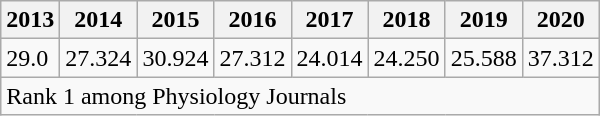<table class="wikitable">
<tr>
<th>2013</th>
<th>2014</th>
<th>2015</th>
<th>2016</th>
<th>2017</th>
<th>2018</th>
<th>2019</th>
<th>2020</th>
</tr>
<tr>
<td>29.0</td>
<td>27.324</td>
<td>30.924</td>
<td>27.312</td>
<td>24.014</td>
<td>24.250</td>
<td>25.588</td>
<td>37.312</td>
</tr>
<tr>
<td colspan="8">Rank 1 among Physiology Journals</td>
</tr>
</table>
